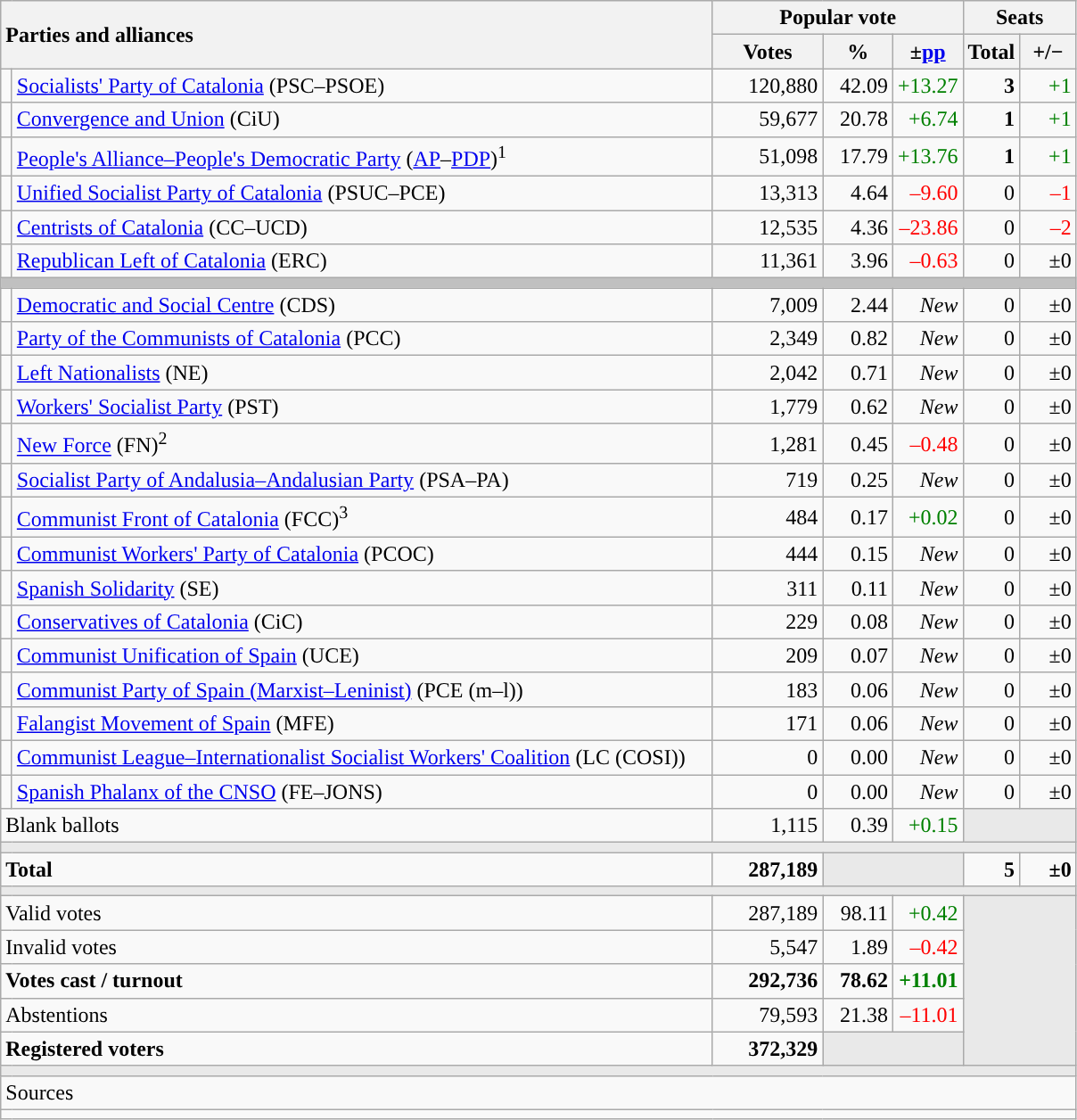<table class="wikitable" style="text-align:right;">
<tr>
<th style="text-align:left;" rowspan="2" colspan="2" width="525">Parties and alliances</th>
<th colspan="3">Popular vote</th>
<th colspan="2">Seats</th>
</tr>
<tr>
<th width="75">Votes</th>
<th width="45">%</th>
<th width="45">±<a href='#'>pp</a></th>
<th width="35">Total</th>
<th width="35">+/−</th>
</tr>
<tr>
<td width="1" style="color:inherit;background:"></td>
<td align="left"><a href='#'>Socialists' Party of Catalonia</a> (PSC–PSOE)</td>
<td>120,880</td>
<td>42.09</td>
<td style="color:green;">+13.27</td>
<td><strong>3</strong></td>
<td style="color:green;">+1</td>
</tr>
<tr>
<td style="color:inherit;background:"></td>
<td align="left"><a href='#'>Convergence and Union</a> (CiU)</td>
<td>59,677</td>
<td>20.78</td>
<td style="color:green;">+6.74</td>
<td><strong>1</strong></td>
<td style="color:green;">+1</td>
</tr>
<tr>
<td style="color:inherit;background:"></td>
<td align="left"><a href='#'>People's Alliance–People's Democratic Party</a> (<a href='#'>AP</a>–<a href='#'>PDP</a>)<sup>1</sup></td>
<td>51,098</td>
<td>17.79</td>
<td style="color:green;">+13.76</td>
<td><strong>1</strong></td>
<td style="color:green;">+1</td>
</tr>
<tr>
<td style="color:inherit;background:"></td>
<td align="left"><a href='#'>Unified Socialist Party of Catalonia</a> (PSUC–PCE)</td>
<td>13,313</td>
<td>4.64</td>
<td style="color:red;">–9.60</td>
<td>0</td>
<td style="color:red;">–1</td>
</tr>
<tr>
<td style="color:inherit;background:"></td>
<td align="left"><a href='#'>Centrists of Catalonia</a> (CC–UCD)</td>
<td>12,535</td>
<td>4.36</td>
<td style="color:red;">–23.86</td>
<td>0</td>
<td style="color:red;">–2</td>
</tr>
<tr>
<td style="color:inherit;background:"></td>
<td align="left"><a href='#'>Republican Left of Catalonia</a> (ERC)</td>
<td>11,361</td>
<td>3.96</td>
<td style="color:red;">–0.63</td>
<td>0</td>
<td>±0</td>
</tr>
<tr>
<td colspan="7" bgcolor="#C0C0C0"></td>
</tr>
<tr>
<td style="color:inherit;background:"></td>
<td align="left"><a href='#'>Democratic and Social Centre</a> (CDS)</td>
<td>7,009</td>
<td>2.44</td>
<td><em>New</em></td>
<td>0</td>
<td>±0</td>
</tr>
<tr>
<td style="color:inherit;background:"></td>
<td align="left"><a href='#'>Party of the Communists of Catalonia</a> (PCC)</td>
<td>2,349</td>
<td>0.82</td>
<td><em>New</em></td>
<td>0</td>
<td>±0</td>
</tr>
<tr>
<td style="color:inherit;background:"></td>
<td align="left"><a href='#'>Left Nationalists</a> (NE)</td>
<td>2,042</td>
<td>0.71</td>
<td><em>New</em></td>
<td>0</td>
<td>±0</td>
</tr>
<tr>
<td style="color:inherit;background:"></td>
<td align="left"><a href='#'>Workers' Socialist Party</a> (PST)</td>
<td>1,779</td>
<td>0.62</td>
<td><em>New</em></td>
<td>0</td>
<td>±0</td>
</tr>
<tr>
<td style="color:inherit;background:"></td>
<td align="left"><a href='#'>New Force</a> (FN)<sup>2</sup></td>
<td>1,281</td>
<td>0.45</td>
<td style="color:red;">–0.48</td>
<td>0</td>
<td>±0</td>
</tr>
<tr>
<td style="color:inherit;background:"></td>
<td align="left"><a href='#'>Socialist Party of Andalusia–Andalusian Party</a> (PSA–PA)</td>
<td>719</td>
<td>0.25</td>
<td><em>New</em></td>
<td>0</td>
<td>±0</td>
</tr>
<tr>
<td style="color:inherit;background:"></td>
<td align="left"><a href='#'>Communist Front of Catalonia</a> (FCC)<sup>3</sup></td>
<td>484</td>
<td>0.17</td>
<td style="color:green;">+0.02</td>
<td>0</td>
<td>±0</td>
</tr>
<tr>
<td style="color:inherit;background:"></td>
<td align="left"><a href='#'>Communist Workers' Party of Catalonia</a> (PCOC)</td>
<td>444</td>
<td>0.15</td>
<td><em>New</em></td>
<td>0</td>
<td>±0</td>
</tr>
<tr>
<td style="color:inherit;background:"></td>
<td align="left"><a href='#'>Spanish Solidarity</a> (SE)</td>
<td>311</td>
<td>0.11</td>
<td><em>New</em></td>
<td>0</td>
<td>±0</td>
</tr>
<tr>
<td style="color:inherit;background:"></td>
<td align="left"><a href='#'>Conservatives of Catalonia</a> (CiC)</td>
<td>229</td>
<td>0.08</td>
<td><em>New</em></td>
<td>0</td>
<td>±0</td>
</tr>
<tr>
<td style="color:inherit;background:"></td>
<td align="left"><a href='#'>Communist Unification of Spain</a> (UCE)</td>
<td>209</td>
<td>0.07</td>
<td><em>New</em></td>
<td>0</td>
<td>±0</td>
</tr>
<tr>
<td style="color:inherit;background:"></td>
<td align="left"><a href='#'>Communist Party of Spain (Marxist–Leninist)</a> (PCE (m–l))</td>
<td>183</td>
<td>0.06</td>
<td><em>New</em></td>
<td>0</td>
<td>±0</td>
</tr>
<tr>
<td style="color:inherit;background:"></td>
<td align="left"><a href='#'>Falangist Movement of Spain</a> (MFE)</td>
<td>171</td>
<td>0.06</td>
<td><em>New</em></td>
<td>0</td>
<td>±0</td>
</tr>
<tr>
<td style="color:inherit;background:"></td>
<td align="left"><a href='#'>Communist League–Internationalist Socialist Workers' Coalition</a> (LC (COSI))</td>
<td>0</td>
<td>0.00</td>
<td><em>New</em></td>
<td>0</td>
<td>±0</td>
</tr>
<tr>
<td style="color:inherit;background:"></td>
<td align="left"><a href='#'>Spanish Phalanx of the CNSO</a> (FE–JONS)</td>
<td>0</td>
<td>0.00</td>
<td><em>New</em></td>
<td>0</td>
<td>±0</td>
</tr>
<tr>
<td align="left" colspan="2">Blank ballots</td>
<td>1,115</td>
<td>0.39</td>
<td style="color:green;">+0.15</td>
<td bgcolor="#E9E9E9" colspan="2"></td>
</tr>
<tr>
<td colspan="7" bgcolor="#E9E9E9"></td>
</tr>
<tr style="font-weight:bold;">
<td align="left" colspan="2">Total</td>
<td>287,189</td>
<td bgcolor="#E9E9E9" colspan="2"></td>
<td>5</td>
<td>±0</td>
</tr>
<tr>
<td colspan="7" bgcolor="#E9E9E9"></td>
</tr>
<tr>
<td align="left" colspan="2">Valid votes</td>
<td>287,189</td>
<td>98.11</td>
<td style="color:green;">+0.42</td>
<td bgcolor="#E9E9E9" colspan="2" rowspan="5"></td>
</tr>
<tr>
<td align="left" colspan="2">Invalid votes</td>
<td>5,547</td>
<td>1.89</td>
<td style="color:red;">–0.42</td>
</tr>
<tr style="font-weight:bold;">
<td align="left" colspan="2">Votes cast / turnout</td>
<td>292,736</td>
<td>78.62</td>
<td style="color:green;">+11.01</td>
</tr>
<tr>
<td align="left" colspan="2">Abstentions</td>
<td>79,593</td>
<td>21.38</td>
<td style="color:red;">–11.01</td>
</tr>
<tr style="font-weight:bold;">
<td align="left" colspan="2">Registered voters</td>
<td>372,329</td>
<td bgcolor="#E9E9E9" colspan="2"></td>
</tr>
<tr>
<td colspan="7" bgcolor="#E9E9E9"></td>
</tr>
<tr>
<td align="left" colspan="7">Sources</td>
</tr>
<tr>
<td colspan="7" style="text-align:left; max-width:790px;"></td>
</tr>
</table>
